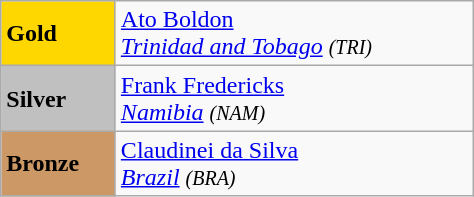<table class="wikitable" width=25%>
<tr>
<td bgcolor="gold"><strong>Gold</strong></td>
<td> <a href='#'>Ato Boldon</a><br><em><a href='#'>Trinidad and Tobago</a> <small>(TRI)</small></em></td>
</tr>
<tr>
<td bgcolor="silver"><strong>Silver</strong></td>
<td> <a href='#'>Frank Fredericks</a><br><em><a href='#'>Namibia</a> <small>(NAM)</small></em></td>
</tr>
<tr>
<td bgcolor="CC9966"><strong>Bronze</strong></td>
<td> <a href='#'>Claudinei da Silva</a><br><em><a href='#'>Brazil</a> <small>(BRA)</small></em></td>
</tr>
</table>
